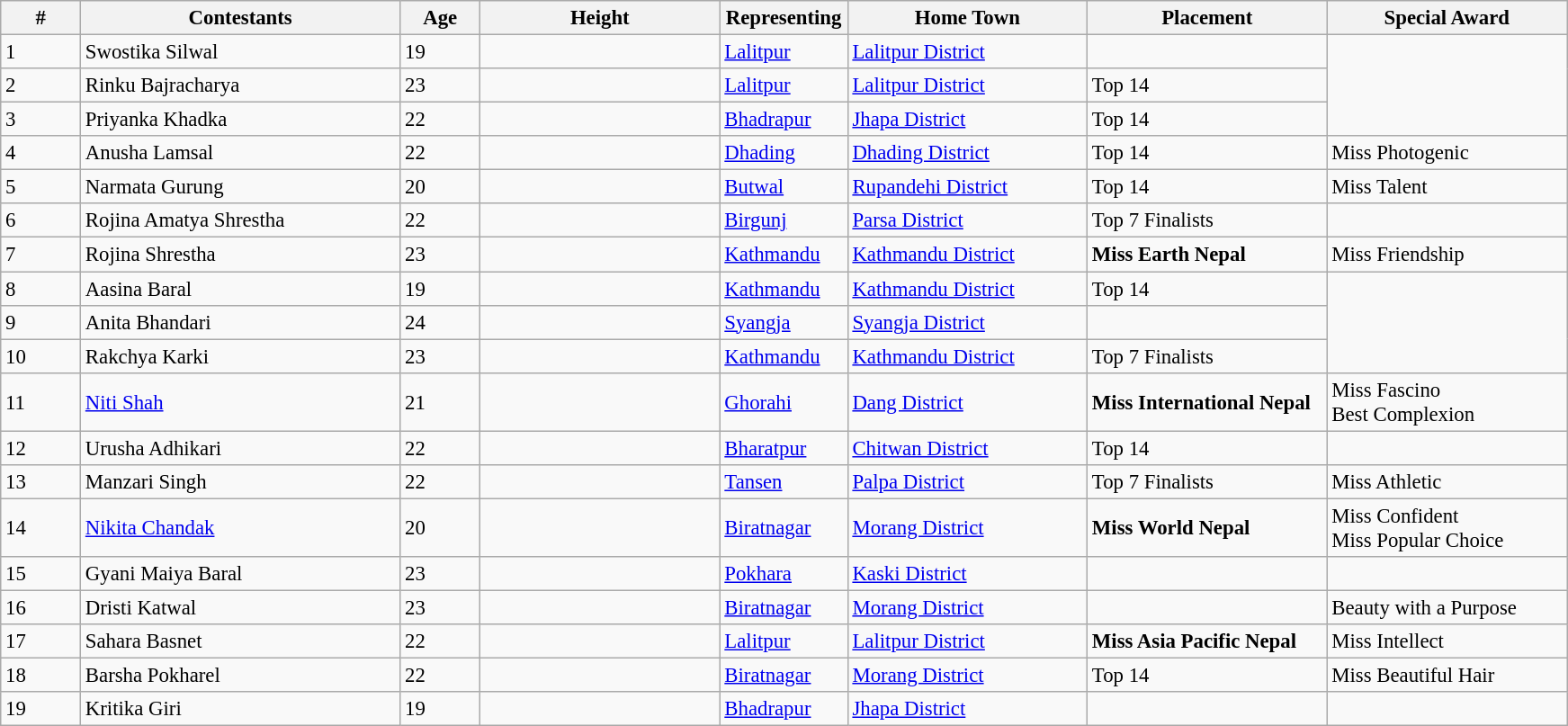<table class="wikitable sortable" style="font-size: 95%;">
<tr>
<th style="width:05%;">#</th>
<th style="width:20%;">Contestants</th>
<th style="width:05%;">Age</th>
<th style="width:15%;">Height</th>
<th style="width:8%;">Representing</th>
<th style="width:15%;">Home Town</th>
<th style="width:15%;">Placement</th>
<th style="width:15%;">Special Award</th>
</tr>
<tr>
<td>1</td>
<td>Swostika Silwal</td>
<td>19</td>
<td></td>
<td><a href='#'>Lalitpur</a></td>
<td><a href='#'>Lalitpur District</a></td>
<td></td>
</tr>
<tr>
<td>2</td>
<td>Rinku Bajracharya</td>
<td>23</td>
<td></td>
<td><a href='#'>Lalitpur</a></td>
<td><a href='#'>Lalitpur District</a></td>
<td>Top 14</td>
</tr>
<tr>
<td>3</td>
<td>Priyanka Khadka</td>
<td>22</td>
<td></td>
<td><a href='#'>Bhadrapur</a></td>
<td><a href='#'>Jhapa District</a></td>
<td>Top 14</td>
</tr>
<tr>
<td>4</td>
<td>Anusha Lamsal</td>
<td>22</td>
<td></td>
<td><a href='#'>Dhading</a></td>
<td><a href='#'>Dhading District</a></td>
<td>Top 14</td>
<td>Miss Photogenic</td>
</tr>
<tr>
<td>5</td>
<td>Narmata Gurung</td>
<td>20</td>
<td></td>
<td><a href='#'>Butwal</a></td>
<td><a href='#'>Rupandehi District</a></td>
<td>Top 14</td>
<td>Miss Talent</td>
</tr>
<tr>
<td>6</td>
<td>Rojina Amatya Shrestha</td>
<td>22</td>
<td></td>
<td><a href='#'>Birgunj</a></td>
<td><a href='#'>Parsa District</a></td>
<td>Top 7 Finalists</td>
</tr>
<tr>
<td>7</td>
<td>Rojina Shrestha</td>
<td>23</td>
<td></td>
<td><a href='#'>Kathmandu</a></td>
<td><a href='#'>Kathmandu District</a></td>
<td><strong>Miss Earth Nepal</strong></td>
<td>Miss Friendship</td>
</tr>
<tr>
<td>8</td>
<td>Aasina Baral</td>
<td>19</td>
<td></td>
<td><a href='#'>Kathmandu</a></td>
<td><a href='#'>Kathmandu District</a></td>
<td>Top 14</td>
</tr>
<tr>
<td>9</td>
<td>Anita Bhandari</td>
<td>24</td>
<td></td>
<td><a href='#'>Syangja</a></td>
<td><a href='#'>Syangja District</a></td>
<td></td>
</tr>
<tr>
<td>10</td>
<td>Rakchya Karki</td>
<td>23</td>
<td></td>
<td><a href='#'>Kathmandu</a></td>
<td><a href='#'>Kathmandu District</a></td>
<td>Top 7 Finalists</td>
</tr>
<tr>
<td>11</td>
<td><a href='#'>Niti Shah</a></td>
<td>21</td>
<td></td>
<td><a href='#'>Ghorahi</a></td>
<td><a href='#'>Dang District</a></td>
<td><strong>Miss International Nepal</strong></td>
<td>Miss Fascino <br> Best Complexion</td>
</tr>
<tr>
<td>12</td>
<td>Urusha Adhikari</td>
<td>22</td>
<td></td>
<td><a href='#'>Bharatpur</a></td>
<td><a href='#'>Chitwan District</a></td>
<td>Top 14</td>
</tr>
<tr>
<td>13</td>
<td>Manzari Singh</td>
<td>22</td>
<td></td>
<td><a href='#'>Tansen</a></td>
<td><a href='#'>Palpa District</a></td>
<td>Top 7 Finalists</td>
<td>Miss Athletic</td>
</tr>
<tr>
<td>14</td>
<td><a href='#'>Nikita Chandak</a></td>
<td>20</td>
<td></td>
<td><a href='#'>Biratnagar</a></td>
<td><a href='#'>Morang District</a></td>
<td><strong>Miss World Nepal</strong></td>
<td>Miss Confident <br> Miss Popular Choice</td>
</tr>
<tr>
<td>15</td>
<td>Gyani Maiya Baral</td>
<td>23</td>
<td></td>
<td><a href='#'>Pokhara</a></td>
<td><a href='#'>Kaski District</a></td>
<td></td>
</tr>
<tr>
<td>16</td>
<td>Dristi Katwal</td>
<td>23</td>
<td></td>
<td><a href='#'>Biratnagar</a></td>
<td><a href='#'>Morang District</a></td>
<td></td>
<td>Beauty with a Purpose</td>
</tr>
<tr>
<td>17</td>
<td>Sahara Basnet</td>
<td>22</td>
<td></td>
<td><a href='#'>Lalitpur</a></td>
<td><a href='#'>Lalitpur District</a></td>
<td><strong>Miss Asia Pacific Nepal</strong></td>
<td>Miss Intellect</td>
</tr>
<tr>
<td>18</td>
<td>Barsha Pokharel</td>
<td>22</td>
<td></td>
<td><a href='#'>Biratnagar</a></td>
<td><a href='#'>Morang District</a></td>
<td>Top 14</td>
<td>Miss Beautiful Hair</td>
</tr>
<tr>
<td>19</td>
<td>Kritika Giri</td>
<td>19</td>
<td></td>
<td><a href='#'>Bhadrapur</a></td>
<td><a href='#'>Jhapa District</a></td>
<td></td>
</tr>
</table>
